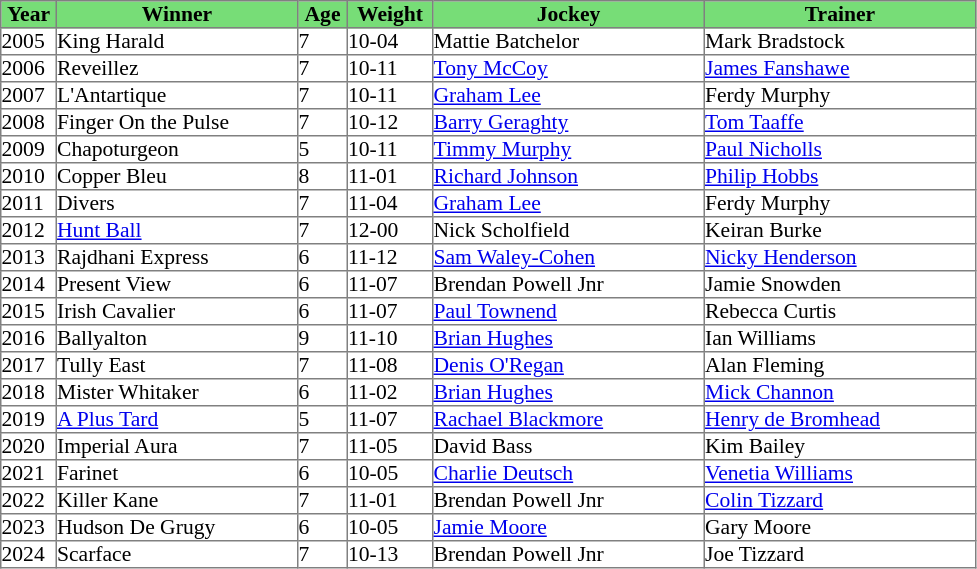<table class = "sortable" | border="1" cellpadding="0" style="border-collapse: collapse; font-size:90%">
<tr bgcolor="#77dd77" align="center">
<th width="36px"><strong>Year</strong><br></th>
<th width="160px"><strong>Winner</strong><br></th>
<th width="32px"><strong>Age</strong><br></th>
<th width="56px"><strong>Weight</strong><br></th>
<th width="180px"><strong>Jockey</strong><br></th>
<th width="180px"><strong>Trainer</strong><br></th>
</tr>
<tr>
<td>2005</td>
<td>King Harald</td>
<td>7</td>
<td>10-04</td>
<td>Mattie Batchelor</td>
<td>Mark Bradstock</td>
</tr>
<tr>
<td>2006</td>
<td>Reveillez</td>
<td>7</td>
<td>10-11</td>
<td><a href='#'>Tony McCoy</a></td>
<td><a href='#'>James Fanshawe</a></td>
</tr>
<tr>
<td>2007</td>
<td>L'Antartique</td>
<td>7</td>
<td>10-11</td>
<td><a href='#'>Graham Lee</a></td>
<td>Ferdy Murphy</td>
</tr>
<tr>
<td>2008</td>
<td>Finger On the Pulse</td>
<td>7</td>
<td>10-12</td>
<td><a href='#'>Barry Geraghty</a></td>
<td><a href='#'>Tom Taaffe</a></td>
</tr>
<tr>
<td>2009</td>
<td>Chapoturgeon</td>
<td>5</td>
<td>10-11</td>
<td><a href='#'>Timmy Murphy</a></td>
<td><a href='#'>Paul Nicholls</a></td>
</tr>
<tr>
<td>2010</td>
<td>Copper Bleu</td>
<td>8</td>
<td>11-01</td>
<td><a href='#'>Richard Johnson</a></td>
<td><a href='#'>Philip Hobbs</a></td>
</tr>
<tr>
<td>2011</td>
<td>Divers</td>
<td>7</td>
<td>11-04</td>
<td><a href='#'>Graham Lee</a></td>
<td>Ferdy Murphy</td>
</tr>
<tr>
<td>2012</td>
<td><a href='#'>Hunt Ball</a></td>
<td>7</td>
<td>12-00</td>
<td>Nick Scholfield</td>
<td>Keiran Burke</td>
</tr>
<tr>
<td>2013</td>
<td>Rajdhani Express</td>
<td>6</td>
<td>11-12</td>
<td><a href='#'>Sam Waley-Cohen</a></td>
<td><a href='#'>Nicky Henderson</a></td>
</tr>
<tr>
<td>2014</td>
<td>Present View</td>
<td>6</td>
<td>11-07</td>
<td>Brendan Powell Jnr</td>
<td>Jamie Snowden</td>
</tr>
<tr>
<td>2015</td>
<td>Irish Cavalier</td>
<td>6</td>
<td>11-07</td>
<td><a href='#'>Paul Townend</a></td>
<td>Rebecca Curtis</td>
</tr>
<tr>
<td>2016</td>
<td>Ballyalton</td>
<td>9</td>
<td>11-10</td>
<td><a href='#'>Brian Hughes</a></td>
<td>Ian Williams</td>
</tr>
<tr>
<td>2017</td>
<td>Tully East</td>
<td>7</td>
<td>11-08</td>
<td><a href='#'>Denis O'Regan</a></td>
<td>Alan Fleming</td>
</tr>
<tr>
<td>2018</td>
<td>Mister Whitaker</td>
<td>6</td>
<td>11-02</td>
<td><a href='#'>Brian Hughes</a></td>
<td><a href='#'>Mick Channon</a></td>
</tr>
<tr>
<td>2019</td>
<td><a href='#'>A Plus Tard</a></td>
<td>5</td>
<td>11-07</td>
<td><a href='#'>Rachael Blackmore</a></td>
<td><a href='#'>Henry de Bromhead</a></td>
</tr>
<tr>
<td>2020</td>
<td>Imperial Aura</td>
<td>7</td>
<td>11-05</td>
<td>David Bass</td>
<td>Kim Bailey</td>
</tr>
<tr>
<td>2021</td>
<td>Farinet</td>
<td>6</td>
<td>10-05</td>
<td><a href='#'>Charlie Deutsch</a></td>
<td><a href='#'>Venetia Williams</a></td>
</tr>
<tr>
<td>2022</td>
<td>Killer Kane</td>
<td>7</td>
<td>11-01</td>
<td>Brendan Powell Jnr</td>
<td><a href='#'>Colin Tizzard</a></td>
</tr>
<tr>
<td>2023</td>
<td>Hudson De Grugy</td>
<td>6</td>
<td>10-05</td>
<td><a href='#'>Jamie Moore</a></td>
<td>Gary Moore</td>
</tr>
<tr>
<td>2024</td>
<td>Scarface</td>
<td>7</td>
<td>10-13</td>
<td>Brendan Powell Jnr</td>
<td>Joe Tizzard</td>
</tr>
</table>
